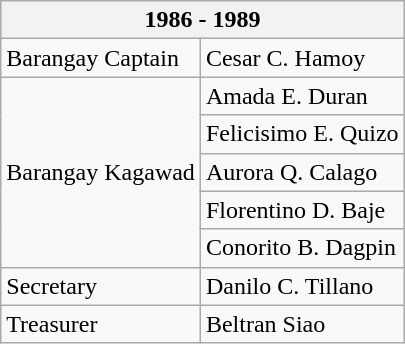<table class="wikitable mw-collapsible mw-collapsed">
<tr>
<th colspan="2">1986 - 1989</th>
</tr>
<tr>
<td>Barangay Captain</td>
<td>Cesar C. Hamoy</td>
</tr>
<tr>
<td rowspan="5">Barangay Kagawad</td>
<td>Amada E. Duran</td>
</tr>
<tr>
<td>Felicisimo E. Quizo</td>
</tr>
<tr>
<td>Aurora Q. Calago</td>
</tr>
<tr>
<td>Florentino D. Baje</td>
</tr>
<tr>
<td>Conorito B. Dagpin</td>
</tr>
<tr>
<td>Secretary</td>
<td>Danilo C. Tillano</td>
</tr>
<tr>
<td>Treasurer</td>
<td>Beltran Siao</td>
</tr>
</table>
